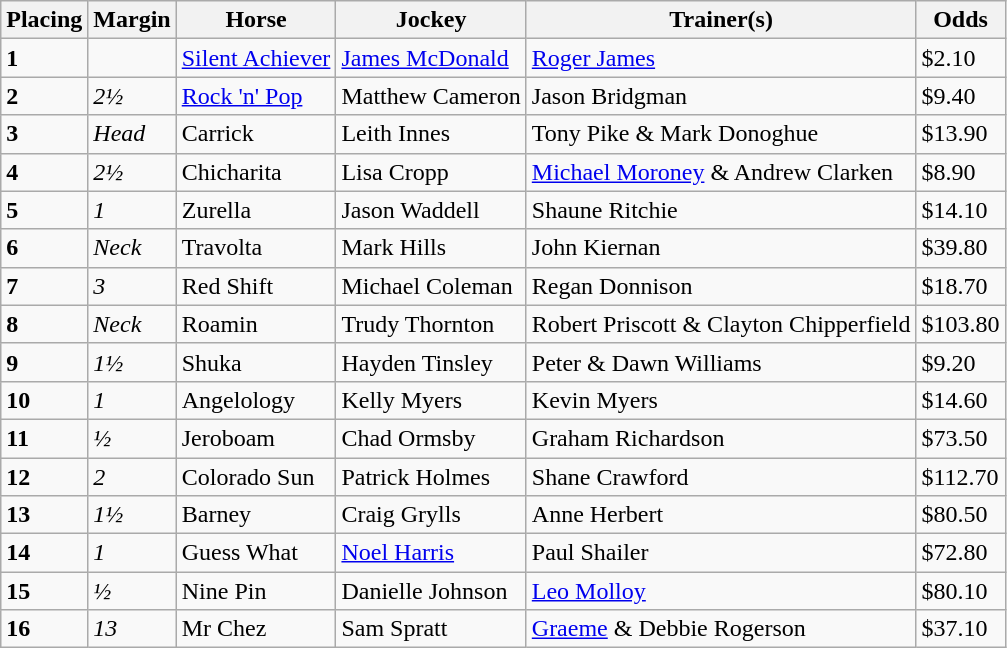<table class="wikitable sortable">
<tr>
<th>Placing</th>
<th>Margin</th>
<th>Horse</th>
<th>Jockey</th>
<th>Trainer(s)</th>
<th>Odds</th>
</tr>
<tr>
<td><strong>1</strong></td>
<td></td>
<td><a href='#'>Silent Achiever</a></td>
<td><a href='#'>James McDonald</a></td>
<td><a href='#'>Roger James</a></td>
<td>$2.10</td>
</tr>
<tr>
<td><strong>2</strong></td>
<td><em>2½</em></td>
<td><a href='#'>Rock 'n' Pop</a></td>
<td>Matthew Cameron</td>
<td>Jason Bridgman</td>
<td>$9.40</td>
</tr>
<tr>
<td><strong>3</strong></td>
<td><em>Head</em></td>
<td>Carrick</td>
<td>Leith Innes</td>
<td>Tony Pike & Mark Donoghue</td>
<td>$13.90</td>
</tr>
<tr>
<td><strong>4</strong></td>
<td><em>2½</em></td>
<td>Chicharita</td>
<td>Lisa Cropp</td>
<td><a href='#'>Michael Moroney</a> & Andrew Clarken</td>
<td>$8.90</td>
</tr>
<tr>
<td><strong>5</strong></td>
<td><em>1</em></td>
<td>Zurella</td>
<td>Jason Waddell</td>
<td>Shaune Ritchie</td>
<td>$14.10</td>
</tr>
<tr>
<td><strong>6</strong></td>
<td><em>Neck</em></td>
<td>Travolta</td>
<td>Mark Hills</td>
<td>John Kiernan</td>
<td>$39.80</td>
</tr>
<tr>
<td><strong>7</strong></td>
<td><em>3</em></td>
<td>Red Shift</td>
<td>Michael Coleman</td>
<td>Regan Donnison</td>
<td>$18.70</td>
</tr>
<tr>
<td><strong>8</strong></td>
<td><em>Neck</em></td>
<td>Roamin</td>
<td>Trudy Thornton</td>
<td>Robert Priscott & Clayton Chipperfield</td>
<td>$103.80</td>
</tr>
<tr>
<td><strong>9</strong></td>
<td><em>1½</em></td>
<td>Shuka</td>
<td>Hayden Tinsley</td>
<td>Peter & Dawn Williams</td>
<td>$9.20</td>
</tr>
<tr>
<td><strong>10</strong></td>
<td><em>1</em></td>
<td>Angelology</td>
<td>Kelly Myers</td>
<td>Kevin Myers</td>
<td>$14.60</td>
</tr>
<tr>
<td><strong>11</strong></td>
<td><em>½</em></td>
<td>Jeroboam</td>
<td>Chad Ormsby</td>
<td>Graham Richardson</td>
<td>$73.50</td>
</tr>
<tr>
<td><strong>12</strong></td>
<td><em>2</em></td>
<td>Colorado Sun</td>
<td>Patrick Holmes</td>
<td>Shane Crawford</td>
<td>$112.70</td>
</tr>
<tr>
<td><strong>13</strong></td>
<td><em>1½</em></td>
<td>Barney</td>
<td>Craig Grylls</td>
<td>Anne Herbert</td>
<td>$80.50</td>
</tr>
<tr>
<td><strong>14</strong></td>
<td><em>1</em></td>
<td>Guess What</td>
<td><a href='#'>Noel Harris</a></td>
<td>Paul Shailer</td>
<td>$72.80</td>
</tr>
<tr>
<td><strong>15</strong></td>
<td><em>½</em></td>
<td>Nine Pin</td>
<td>Danielle Johnson</td>
<td><a href='#'>Leo Molloy</a></td>
<td>$80.10</td>
</tr>
<tr>
<td><strong>16</strong></td>
<td><em>13</em></td>
<td>Mr Chez</td>
<td>Sam Spratt</td>
<td><a href='#'>Graeme</a> & Debbie Rogerson</td>
<td>$37.10</td>
</tr>
</table>
